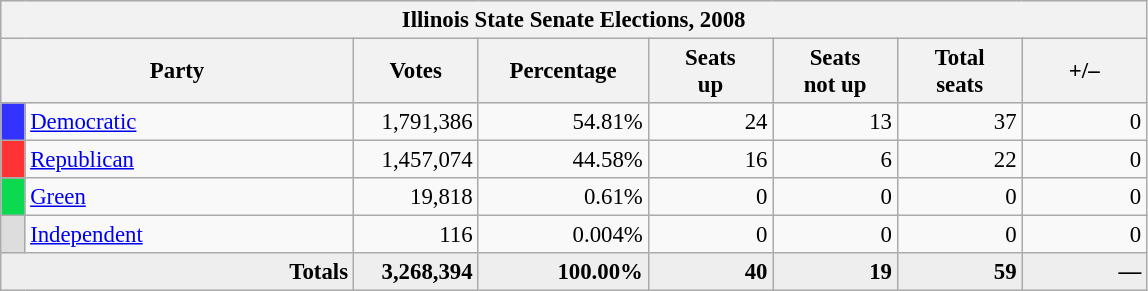<table class="wikitable" style="font-size: 95%;">
<tr style="background:#e9e9e9;">
<th colspan="8">Illinois State Senate Elections, 2008</th>
</tr>
<tr style="background:#eee; text-align:center;">
<th colspan=2 style="width: 15em">Party</th>
<th style="width: 5em">Votes</th>
<th style="width: 7em">Percentage</th>
<th style="width: 5em">Seats<br>up</th>
<th style="width: 5em">Seats<br>not up</th>
<th style="width: 5em">Total<br>seats</th>
<th style="width: 5em">+/–</th>
</tr>
<tr>
<th style="background:#33f; width:3px;"></th>
<td style="width: 130px"><a href='#'>Democratic</a></td>
<td style="text-align:right;">1,791,386</td>
<td style="text-align:right;">54.81%</td>
<td style="text-align:right;">24</td>
<td style="text-align:right;">13</td>
<td style="text-align:right;">37</td>
<td style="text-align:right;">0</td>
</tr>
<tr>
<th style="background:#f33; width:3px;"></th>
<td style="width: 130px"><a href='#'>Republican</a></td>
<td style="text-align:right;">1,457,074</td>
<td style="text-align:right;">44.58%</td>
<td style="text-align:right;">16</td>
<td style="text-align:right;">6</td>
<td style="text-align:right;">22</td>
<td style="text-align:right;">0</td>
</tr>
<tr>
<th style="background:#0bda51; width:3px;"></th>
<td style="width: 130px"><a href='#'>Green</a></td>
<td style="text-align:right;">19,818</td>
<td style="text-align:right;">0.61%</td>
<td style="text-align:right;">0</td>
<td style="text-align:right;">0</td>
<td style="text-align:right;">0</td>
<td style="text-align:right;">0</td>
</tr>
<tr>
<th style="background:#ddd; width:3px;"></th>
<td style="width: 130px"><a href='#'>Independent</a></td>
<td style="text-align:right;">116</td>
<td style="text-align:right;">0.004%</td>
<td style="text-align:right;">0</td>
<td style="text-align:right;">0</td>
<td style="text-align:right;">0</td>
<td style="text-align:right;">0</td>
</tr>
<tr style="background:#eee; text-align:right;">
<td colspan="2"><strong>Totals</strong></td>
<td><strong>3,268,394</strong></td>
<td><strong>100.00%</strong></td>
<td><strong>40</strong></td>
<td><strong>19</strong></td>
<td><strong>59</strong></td>
<td><strong>—</strong></td>
</tr>
</table>
